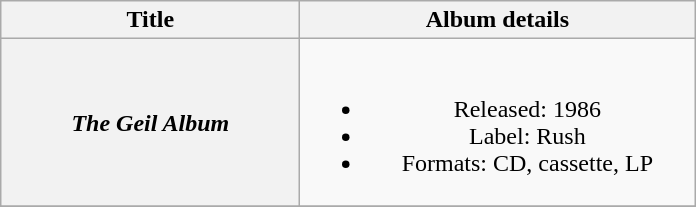<table class="wikitable plainrowheaders" style="text-align:center;">
<tr>
<th scope="col" style="width:12em;">Title</th>
<th scope="col" style="width:16em;">Album details</th>
</tr>
<tr>
<th scope="row"><em>The Geil Album</em></th>
<td><br><ul><li>Released: 1986</li><li>Label: Rush</li><li>Formats: CD, cassette, LP</li></ul></td>
</tr>
<tr>
</tr>
</table>
